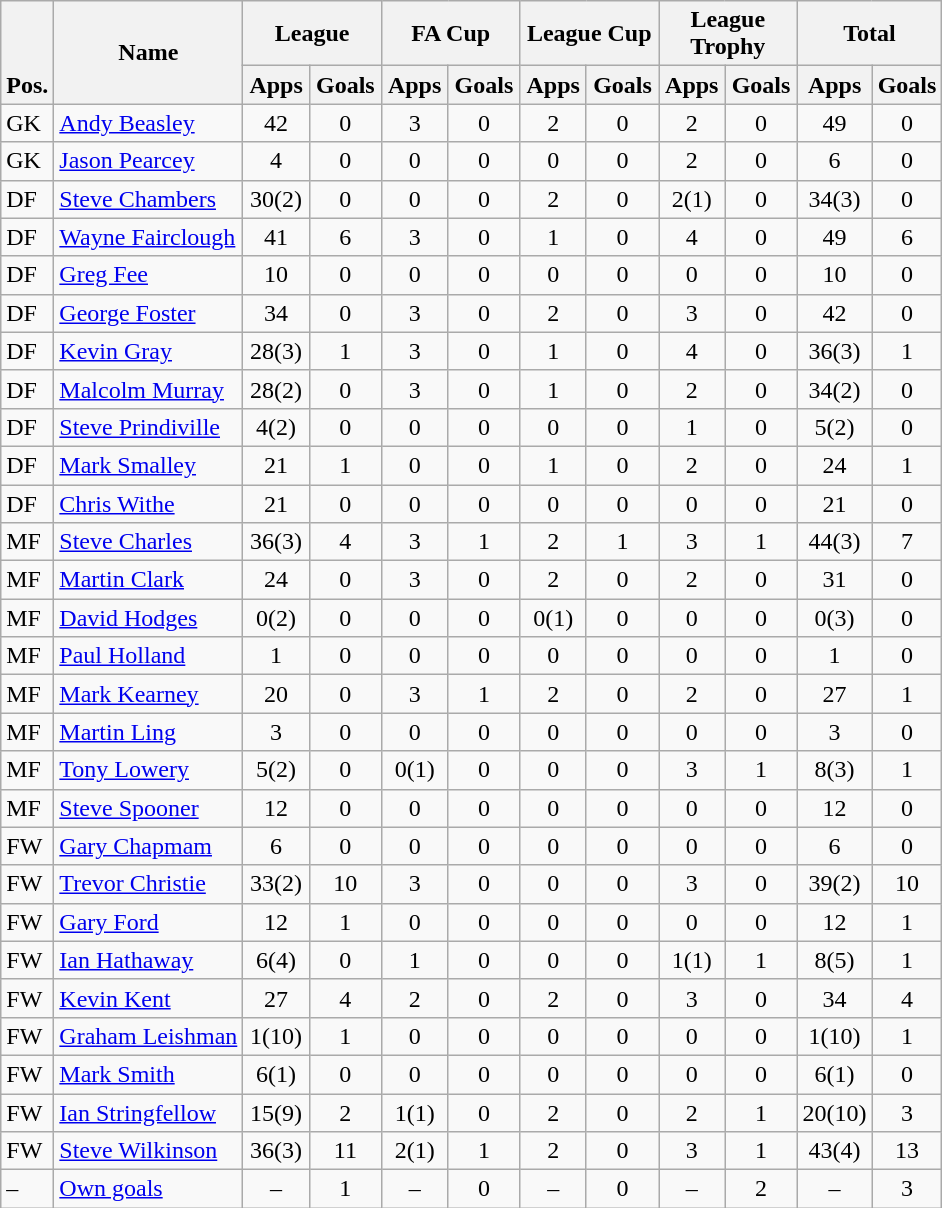<table class="wikitable" style="text-align:center">
<tr>
<th rowspan="2" valign="bottom">Pos.</th>
<th rowspan="2">Name</th>
<th colspan="2" width="85">League</th>
<th colspan="2" width="85">FA Cup</th>
<th colspan="2" width="85">League Cup</th>
<th colspan="2" width="85">League Trophy</th>
<th colspan="2" width="85">Total</th>
</tr>
<tr>
<th>Apps</th>
<th>Goals</th>
<th>Apps</th>
<th>Goals</th>
<th>Apps</th>
<th>Goals</th>
<th>Apps</th>
<th>Goals</th>
<th>Apps</th>
<th>Goals</th>
</tr>
<tr>
<td align="left">GK</td>
<td align="left"> <a href='#'>Andy Beasley</a></td>
<td>42</td>
<td>0</td>
<td>3</td>
<td>0</td>
<td>2</td>
<td>0</td>
<td>2</td>
<td>0</td>
<td>49</td>
<td>0</td>
</tr>
<tr>
<td align="left">GK</td>
<td align="left"> <a href='#'>Jason Pearcey</a></td>
<td>4</td>
<td>0</td>
<td>0</td>
<td>0</td>
<td>0</td>
<td>0</td>
<td>2</td>
<td>0</td>
<td>6</td>
<td>0</td>
</tr>
<tr>
<td align="left">DF</td>
<td align="left"> <a href='#'>Steve Chambers</a></td>
<td>30(2)</td>
<td>0</td>
<td>0</td>
<td>0</td>
<td>2</td>
<td>0</td>
<td>2(1)</td>
<td>0</td>
<td>34(3)</td>
<td>0</td>
</tr>
<tr>
<td align="left">DF</td>
<td align="left"> <a href='#'>Wayne Fairclough</a></td>
<td>41</td>
<td>6</td>
<td>3</td>
<td>0</td>
<td>1</td>
<td>0</td>
<td>4</td>
<td>0</td>
<td>49</td>
<td>6</td>
</tr>
<tr>
<td align="left">DF</td>
<td align="left"> <a href='#'>Greg Fee</a></td>
<td>10</td>
<td>0</td>
<td>0</td>
<td>0</td>
<td>0</td>
<td>0</td>
<td>0</td>
<td>0</td>
<td>10</td>
<td>0</td>
</tr>
<tr>
<td align="left">DF</td>
<td align="left"> <a href='#'>George Foster</a></td>
<td>34</td>
<td>0</td>
<td>3</td>
<td>0</td>
<td>2</td>
<td>0</td>
<td>3</td>
<td>0</td>
<td>42</td>
<td>0</td>
</tr>
<tr>
<td align="left">DF</td>
<td align="left"> <a href='#'>Kevin Gray</a></td>
<td>28(3)</td>
<td>1</td>
<td>3</td>
<td>0</td>
<td>1</td>
<td>0</td>
<td>4</td>
<td>0</td>
<td>36(3)</td>
<td>1</td>
</tr>
<tr>
<td align="left">DF</td>
<td align="left"> <a href='#'>Malcolm Murray</a></td>
<td>28(2)</td>
<td>0</td>
<td>3</td>
<td>0</td>
<td>1</td>
<td>0</td>
<td>2</td>
<td>0</td>
<td>34(2)</td>
<td>0</td>
</tr>
<tr>
<td align="left">DF</td>
<td align="left"> <a href='#'>Steve Prindiville</a></td>
<td>4(2)</td>
<td>0</td>
<td>0</td>
<td>0</td>
<td>0</td>
<td>0</td>
<td>1</td>
<td>0</td>
<td>5(2)</td>
<td>0</td>
</tr>
<tr>
<td align="left">DF</td>
<td align="left"> <a href='#'>Mark Smalley</a></td>
<td>21</td>
<td>1</td>
<td>0</td>
<td>0</td>
<td>1</td>
<td>0</td>
<td>2</td>
<td>0</td>
<td>24</td>
<td>1</td>
</tr>
<tr>
<td align="left">DF</td>
<td align="left"> <a href='#'>Chris Withe</a></td>
<td>21</td>
<td>0</td>
<td>0</td>
<td>0</td>
<td>0</td>
<td>0</td>
<td>0</td>
<td>0</td>
<td>21</td>
<td>0</td>
</tr>
<tr>
<td align="left">MF</td>
<td align="left"> <a href='#'>Steve Charles</a></td>
<td>36(3)</td>
<td>4</td>
<td>3</td>
<td>1</td>
<td>2</td>
<td>1</td>
<td>3</td>
<td>1</td>
<td>44(3)</td>
<td>7</td>
</tr>
<tr>
<td align="left">MF</td>
<td align="left"> <a href='#'>Martin Clark</a></td>
<td>24</td>
<td>0</td>
<td>3</td>
<td>0</td>
<td>2</td>
<td>0</td>
<td>2</td>
<td>0</td>
<td>31</td>
<td>0</td>
</tr>
<tr>
<td align="left">MF</td>
<td align="left"> <a href='#'>David Hodges</a></td>
<td>0(2)</td>
<td>0</td>
<td>0</td>
<td>0</td>
<td>0(1)</td>
<td>0</td>
<td>0</td>
<td>0</td>
<td>0(3)</td>
<td>0</td>
</tr>
<tr>
<td align="left">MF</td>
<td align="left"> <a href='#'>Paul Holland</a></td>
<td>1</td>
<td>0</td>
<td>0</td>
<td>0</td>
<td>0</td>
<td>0</td>
<td>0</td>
<td>0</td>
<td>1</td>
<td>0</td>
</tr>
<tr>
<td align="left">MF</td>
<td align="left"> <a href='#'>Mark Kearney</a></td>
<td>20</td>
<td>0</td>
<td>3</td>
<td>1</td>
<td>2</td>
<td>0</td>
<td>2</td>
<td>0</td>
<td>27</td>
<td>1</td>
</tr>
<tr>
<td align="left">MF</td>
<td align="left"> <a href='#'>Martin Ling</a></td>
<td>3</td>
<td>0</td>
<td>0</td>
<td>0</td>
<td>0</td>
<td>0</td>
<td>0</td>
<td>0</td>
<td>3</td>
<td>0</td>
</tr>
<tr>
<td align="left">MF</td>
<td align="left"> <a href='#'>Tony Lowery</a></td>
<td>5(2)</td>
<td>0</td>
<td>0(1)</td>
<td>0</td>
<td>0</td>
<td>0</td>
<td>3</td>
<td>1</td>
<td>8(3)</td>
<td>1</td>
</tr>
<tr>
<td align="left">MF</td>
<td align="left"> <a href='#'>Steve Spooner</a></td>
<td>12</td>
<td>0</td>
<td>0</td>
<td>0</td>
<td>0</td>
<td>0</td>
<td>0</td>
<td>0</td>
<td>12</td>
<td>0</td>
</tr>
<tr>
<td align="left">FW</td>
<td align="left"> <a href='#'>Gary Chapmam</a></td>
<td>6</td>
<td>0</td>
<td>0</td>
<td>0</td>
<td>0</td>
<td>0</td>
<td>0</td>
<td>0</td>
<td>6</td>
<td>0</td>
</tr>
<tr>
<td align="left">FW</td>
<td align="left"> <a href='#'>Trevor Christie</a></td>
<td>33(2)</td>
<td>10</td>
<td>3</td>
<td>0</td>
<td>0</td>
<td>0</td>
<td>3</td>
<td>0</td>
<td>39(2)</td>
<td>10</td>
</tr>
<tr>
<td align="left">FW</td>
<td align="left"> <a href='#'>Gary Ford</a></td>
<td>12</td>
<td>1</td>
<td>0</td>
<td>0</td>
<td>0</td>
<td>0</td>
<td>0</td>
<td>0</td>
<td>12</td>
<td>1</td>
</tr>
<tr>
<td align="left">FW</td>
<td align="left"> <a href='#'>Ian Hathaway</a></td>
<td>6(4)</td>
<td>0</td>
<td>1</td>
<td>0</td>
<td>0</td>
<td>0</td>
<td>1(1)</td>
<td>1</td>
<td>8(5)</td>
<td>1</td>
</tr>
<tr>
<td align="left">FW</td>
<td align="left"> <a href='#'>Kevin Kent</a></td>
<td>27</td>
<td>4</td>
<td>2</td>
<td>0</td>
<td>2</td>
<td>0</td>
<td>3</td>
<td>0</td>
<td>34</td>
<td>4</td>
</tr>
<tr>
<td align="left">FW</td>
<td align="left"> <a href='#'>Graham Leishman</a></td>
<td>1(10)</td>
<td>1</td>
<td>0</td>
<td>0</td>
<td>0</td>
<td>0</td>
<td>0</td>
<td>0</td>
<td>1(10)</td>
<td>1</td>
</tr>
<tr>
<td align="left">FW</td>
<td align="left"> <a href='#'>Mark Smith</a></td>
<td>6(1)</td>
<td>0</td>
<td>0</td>
<td>0</td>
<td>0</td>
<td>0</td>
<td>0</td>
<td>0</td>
<td>6(1)</td>
<td>0</td>
</tr>
<tr>
<td align="left">FW</td>
<td align="left"> <a href='#'>Ian Stringfellow</a></td>
<td>15(9)</td>
<td>2</td>
<td>1(1)</td>
<td>0</td>
<td>2</td>
<td>0</td>
<td>2</td>
<td>1</td>
<td>20(10)</td>
<td>3</td>
</tr>
<tr>
<td align="left">FW</td>
<td align="left"> <a href='#'>Steve Wilkinson</a></td>
<td>36(3)</td>
<td>11</td>
<td>2(1)</td>
<td>1</td>
<td>2</td>
<td>0</td>
<td>3</td>
<td>1</td>
<td>43(4)</td>
<td>13</td>
</tr>
<tr>
<td align="left">–</td>
<td align="left"><a href='#'>Own goals</a></td>
<td>–</td>
<td>1</td>
<td>–</td>
<td>0</td>
<td>–</td>
<td>0</td>
<td>–</td>
<td>2</td>
<td>–</td>
<td>3</td>
</tr>
</table>
